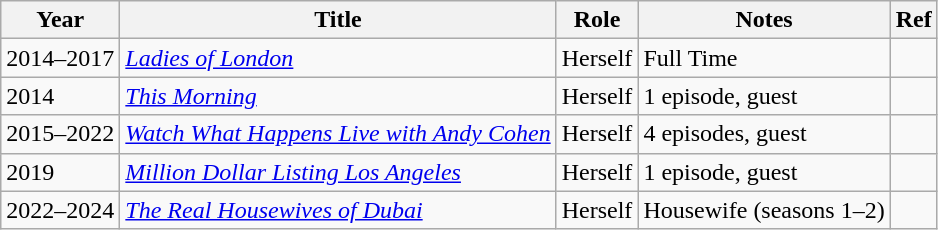<table class="wikitable sortable">
<tr>
<th>Year</th>
<th>Title</th>
<th>Role</th>
<th>Notes</th>
<th>Ref</th>
</tr>
<tr>
<td>2014–2017</td>
<td><em><a href='#'>Ladies of London</a></em></td>
<td>Herself</td>
<td>Full Time</td>
<td></td>
</tr>
<tr>
<td>2014</td>
<td><em><a href='#'>This Morning</a></em></td>
<td>Herself</td>
<td>1 episode, guest</td>
<td></td>
</tr>
<tr>
<td>2015–2022</td>
<td><em><a href='#'>Watch What Happens Live with Andy Cohen</a></em></td>
<td>Herself</td>
<td>4 episodes, guest</td>
<td></td>
</tr>
<tr>
<td>2019</td>
<td><em><a href='#'>Million Dollar Listing Los Angeles</a></em></td>
<td>Herself</td>
<td>1 episode, guest</td>
<td></td>
</tr>
<tr>
<td>2022–2024</td>
<td><em><a href='#'>The Real Housewives of Dubai</a></em></td>
<td>Herself</td>
<td>Housewife (seasons 1–2)</td>
<td></td>
</tr>
</table>
